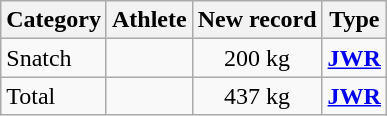<table class="wikitable sortable" style="text-align:center">
<tr>
<th>Category</th>
<th>Athlete</th>
<th>New record</th>
<th>Type</th>
</tr>
<tr>
<td align=left>Snatch</td>
<td align="left"></td>
<td>200 kg</td>
<td><strong><a href='#'>JWR</a></strong></td>
</tr>
<tr>
<td align=left>Total</td>
<td align="left"></td>
<td>437 kg</td>
<td><strong><a href='#'>JWR</a></strong></td>
</tr>
</table>
